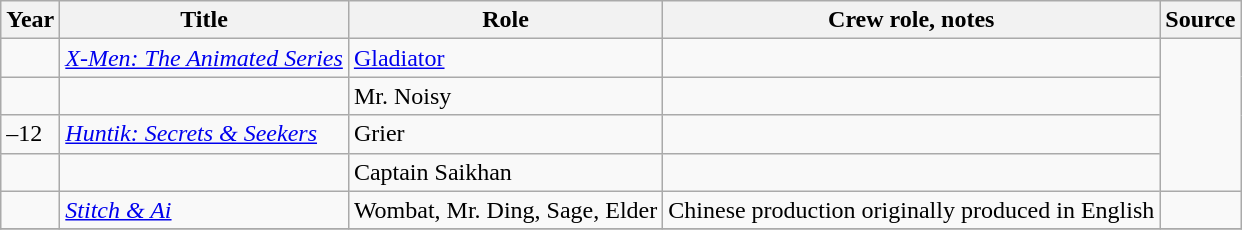<table class="wikitable sortable plainrowheaders">
<tr>
<th>Year</th>
<th>Title</th>
<th>Role</th>
<th class="unsortable">Crew role, notes</th>
<th class="unsortable">Source</th>
</tr>
<tr>
<td></td>
<td><em><a href='#'>X-Men: The Animated Series</a></em></td>
<td><a href='#'>Gladiator</a></td>
<td></td>
<td rowspan="4"></td>
</tr>
<tr>
<td></td>
<td><em></em></td>
<td>Mr. Noisy</td>
<td></td>
</tr>
<tr>
<td>–12</td>
<td><em><a href='#'>Huntik: Secrets & Seekers</a></em></td>
<td>Grier</td>
<td></td>
</tr>
<tr>
<td></td>
<td><em></em></td>
<td>Captain Saikhan</td>
<td></td>
</tr>
<tr>
<td></td>
<td><em><a href='#'>Stitch & Ai</a></em></td>
<td>Wombat, Mr. Ding, Sage, Elder</td>
<td>Chinese production originally produced in English</td>
<td></td>
</tr>
<tr>
</tr>
</table>
